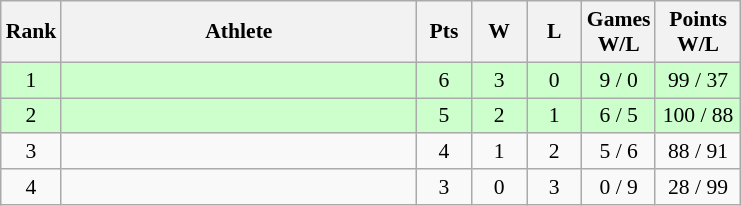<table class="wikitable" style="text-align: center; font-size:90% ">
<tr>
<th width="20">Rank</th>
<th width="230">Athlete</th>
<th width="30">Pts</th>
<th width="30">W</th>
<th width="30">L</th>
<th width="40">Games<br>W/L</th>
<th width="50">Points<br>W/L</th>
</tr>
<tr bgcolor=#ccffcc>
<td>1</td>
<td align=left></td>
<td>6</td>
<td>3</td>
<td>0</td>
<td>9 / 0</td>
<td>99 / 37</td>
</tr>
<tr bgcolor=#ccffcc>
<td>2</td>
<td align=left></td>
<td>5</td>
<td>2</td>
<td>1</td>
<td>6 / 5</td>
<td>100 / 88</td>
</tr>
<tr>
<td>3</td>
<td align=left></td>
<td>4</td>
<td>1</td>
<td>2</td>
<td>5 / 6</td>
<td>88 / 91</td>
</tr>
<tr>
<td>4</td>
<td align=left></td>
<td>3</td>
<td>0</td>
<td>3</td>
<td>0 / 9</td>
<td>28 / 99</td>
</tr>
</table>
